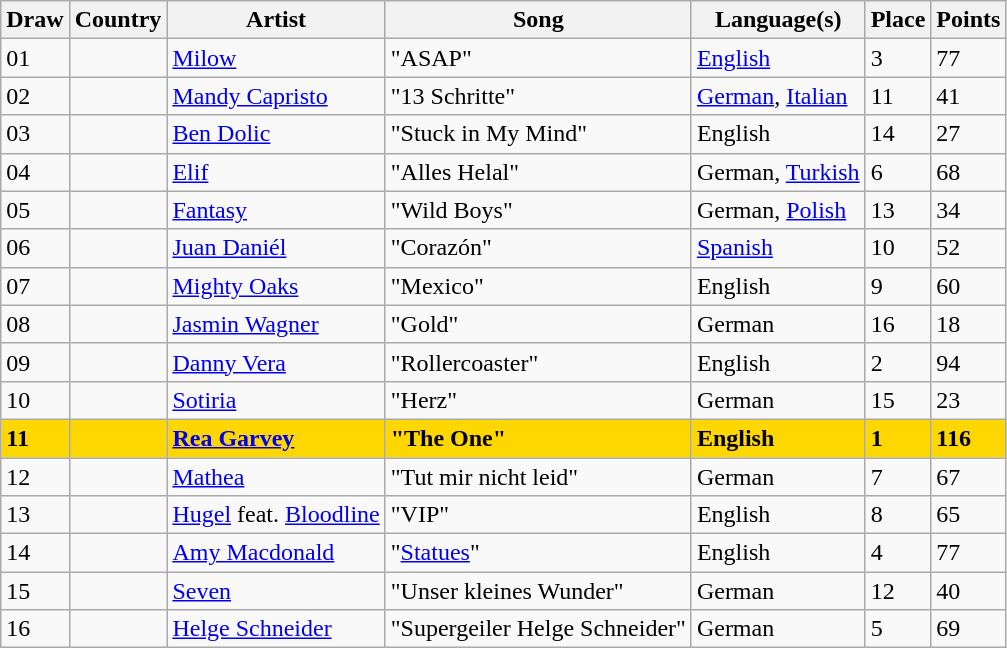<table class="wikitable sortable">
<tr>
<th>Draw</th>
<th>Country</th>
<th>Artist</th>
<th>Song</th>
<th>Language(s)</th>
<th>Place</th>
<th>Points</th>
</tr>
<tr>
<td>01</td>
<td></td>
<td><a href='#'>Milow</a></td>
<td>"ASAP"</td>
<td><a href='#'>English</a></td>
<td>3</td>
<td>77</td>
</tr>
<tr>
<td>02</td>
<td></td>
<td><a href='#'>Mandy Capristo</a></td>
<td>"13 Schritte"</td>
<td><a href='#'>German</a>, <a href='#'>Italian</a></td>
<td>11</td>
<td>41</td>
</tr>
<tr style=“font-weight:bold;gold;”>
<td>03</td>
<td></td>
<td><a href='#'>Ben Dolic</a></td>
<td>"Stuck in My Mind"</td>
<td>English</td>
<td>14</td>
<td>27</td>
</tr>
<tr>
<td>04</td>
<td></td>
<td><a href='#'>Elif</a></td>
<td>"Alles Helal"</td>
<td>German, <a href='#'>Turkish</a></td>
<td>6</td>
<td>68</td>
</tr>
<tr>
<td>05</td>
<td></td>
<td><a href='#'>Fantasy</a></td>
<td>"Wild Boys"</td>
<td>German, <a href='#'>Polish</a></td>
<td>13</td>
<td>34</td>
</tr>
<tr>
<td>06</td>
<td></td>
<td><a href='#'>Juan Daniél</a></td>
<td>"Corazón"</td>
<td><a href='#'>Spanish</a></td>
<td>10</td>
<td>52</td>
</tr>
<tr>
<td>07</td>
<td></td>
<td><a href='#'>Mighty Oaks</a></td>
<td>"Mexico"</td>
<td>English</td>
<td>9</td>
<td>60</td>
</tr>
<tr>
<td>08</td>
<td></td>
<td><a href='#'>Jasmin Wagner</a></td>
<td>"Gold"</td>
<td>German</td>
<td>16</td>
<td>18</td>
</tr>
<tr>
<td>09</td>
<td></td>
<td><a href='#'>Danny Vera</a></td>
<td>"Rollercoaster"</td>
<td>English</td>
<td>2</td>
<td>94</td>
</tr>
<tr>
<td>10</td>
<td></td>
<td><a href='#'>Sotiria</a></td>
<td>"Herz"</td>
<td>German</td>
<td>15</td>
<td>23</td>
</tr>
<tr style="font-weight: bold; background: gold;">
<td>11</td>
<td></td>
<td><a href='#'>Rea Garvey</a></td>
<td>"The One"</td>
<td>English</td>
<td>1</td>
<td>116</td>
</tr>
<tr>
<td>12</td>
<td></td>
<td><a href='#'>Mathea</a></td>
<td>"Tut mir nicht leid"</td>
<td>German</td>
<td>7</td>
<td>67</td>
</tr>
<tr>
<td>13</td>
<td></td>
<td><a href='#'>Hugel</a> feat. <a href='#'>Bloodline</a></td>
<td>"VIP"</td>
<td>English</td>
<td>8</td>
<td>65</td>
</tr>
<tr>
<td>14</td>
<td></td>
<td><a href='#'>Amy Macdonald</a></td>
<td>"<a href='#'>Statues</a>"</td>
<td>English</td>
<td>4</td>
<td>77</td>
</tr>
<tr>
<td>15</td>
<td></td>
<td><a href='#'>Seven</a></td>
<td>"Unser kleines Wunder"</td>
<td>German</td>
<td>12</td>
<td>40</td>
</tr>
<tr>
<td>16</td>
<td></td>
<td><a href='#'>Helge Schneider</a></td>
<td>"Supergeiler Helge Schneider"</td>
<td>German</td>
<td>5</td>
<td>69</td>
</tr>
</table>
